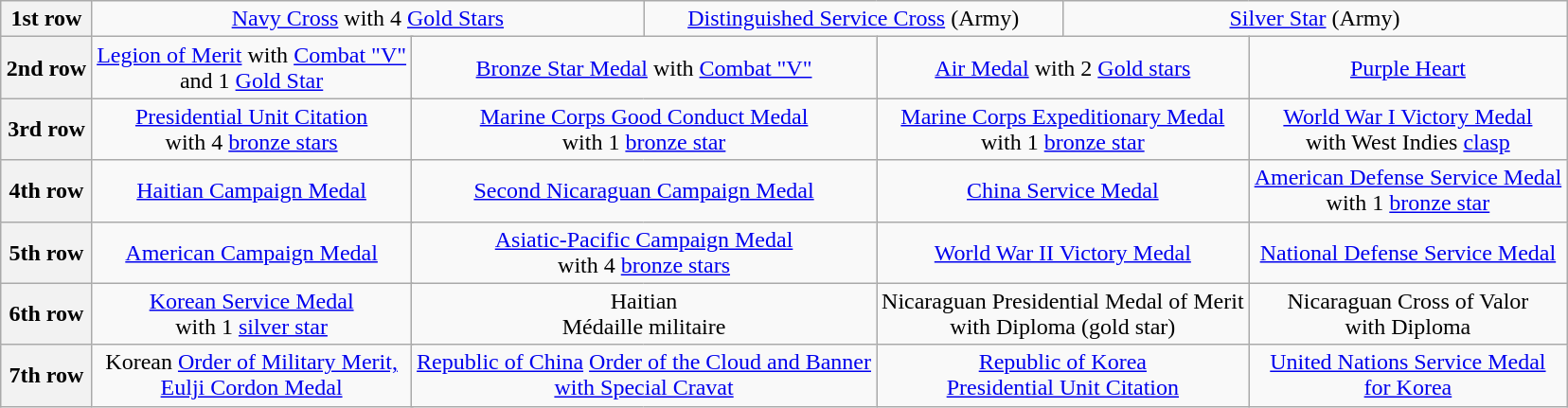<table class="wikitable" style="margin:1em auto; text-align:center;">
<tr>
<th>1st row</th>
<td colspan="4"><a href='#'>Navy Cross</a> with 4 <a href='#'>Gold Stars</a></td>
<td colspan="4"><a href='#'>Distinguished Service Cross</a> (Army)</td>
<td colspan="4"><a href='#'>Silver Star</a> (Army)</td>
</tr>
<tr>
<th>2nd row</th>
<td colspan="3"><a href='#'>Legion of Merit</a> with <a href='#'>Combat "V"</a> <br> and 1 <a href='#'>Gold Star</a></td>
<td colspan="3"><a href='#'>Bronze Star Medal</a> with <a href='#'>Combat "V"</a></td>
<td colspan="3"><a href='#'>Air Medal</a> with 2 <a href='#'>Gold stars</a></td>
<td colspan="3"><a href='#'>Purple Heart</a></td>
</tr>
<tr>
<th>3rd row</th>
<td colspan="3"><a href='#'>Presidential Unit Citation</a> <br> with 4 <a href='#'>bronze stars</a></td>
<td colspan="3"><a href='#'>Marine Corps Good Conduct Medal</a> <br> with 1 <a href='#'>bronze star</a></td>
<td colspan="3"><a href='#'>Marine Corps Expeditionary Medal</a> <br> with 1 <a href='#'>bronze star</a></td>
<td colspan="3"><a href='#'>World War I Victory Medal</a> <br> with West Indies <a href='#'>clasp</a></td>
</tr>
<tr>
<th>4th row</th>
<td colspan="3"><a href='#'>Haitian Campaign Medal</a></td>
<td colspan="3"><a href='#'>Second Nicaraguan Campaign Medal</a></td>
<td colspan="3"><a href='#'>China Service Medal</a></td>
<td colspan="3"><a href='#'>American Defense Service Medal</a> <br>with 1 <a href='#'>bronze star</a></td>
</tr>
<tr>
<th>5th row</th>
<td colspan="3"><a href='#'>American Campaign Medal</a></td>
<td colspan="3"><a href='#'>Asiatic-Pacific Campaign Medal</a> <br> with 4 <a href='#'>bronze stars</a></td>
<td colspan="3"><a href='#'>World War II Victory Medal</a></td>
<td colspan="3"><a href='#'>National Defense Service Medal</a></td>
</tr>
<tr>
<th>6th row</th>
<td colspan="3"><a href='#'>Korean Service Medal</a> <br> with 1 <a href='#'>silver star</a></td>
<td colspan="3">Haitian <br> Médaille militaire</td>
<td colspan="3">Nicaraguan Presidential Medal of Merit <br> with Diploma (gold star)</td>
<td colspan="3">Nicaraguan Cross of Valor <br> with Diploma</td>
</tr>
<tr>
<th>7th row</th>
<td colspan="3">Korean <a href='#'>Order of Military Merit, <br> Eulji Cordon Medal</a></td>
<td colspan="3"><a href='#'>Republic of China</a> <a href='#'>Order of the Cloud and Banner <br> with Special Cravat</a></td>
<td colspan="3"><a href='#'>Republic of Korea <br> Presidential Unit Citation</a></td>
<td colspan="3"><a href='#'>United Nations Service Medal <br> for Korea</a></td>
</tr>
</table>
